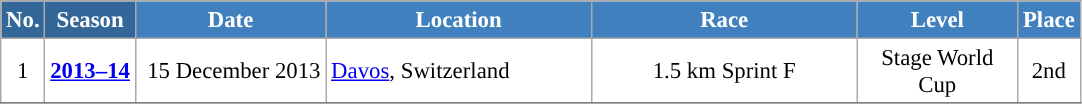<table class="wikitable sortable" style="font-size:95%; text-align:center; border:grey solid 1px; border-collapse:collapse; background:#ffffff;">
<tr style="background:#efefef;">
<th style="background-color:#369; color:white;">No.</th>
<th style="background-color:#369; color:white;">Season</th>
<th style="background-color:#4180be; color:white; width:120px;">Date</th>
<th style="background-color:#4180be; color:white; width:170px;">Location</th>
<th style="background-color:#4180be; color:white; width:170px;">Race</th>
<th style="background-color:#4180be; color:white; width:100px;">Level</th>
<th style="background-color:#4180be; color:white;">Place</th>
</tr>
<tr>
<td align=center>1</td>
<td rowspan=1 align=center><strong><a href='#'>2013–14</a></strong></td>
<td align=right>15 December 2013</td>
<td align=left> <a href='#'>Davos</a>, Switzerland</td>
<td>1.5 km Sprint F</td>
<td>Stage World Cup</td>
<td>2nd</td>
</tr>
<tr>
</tr>
</table>
